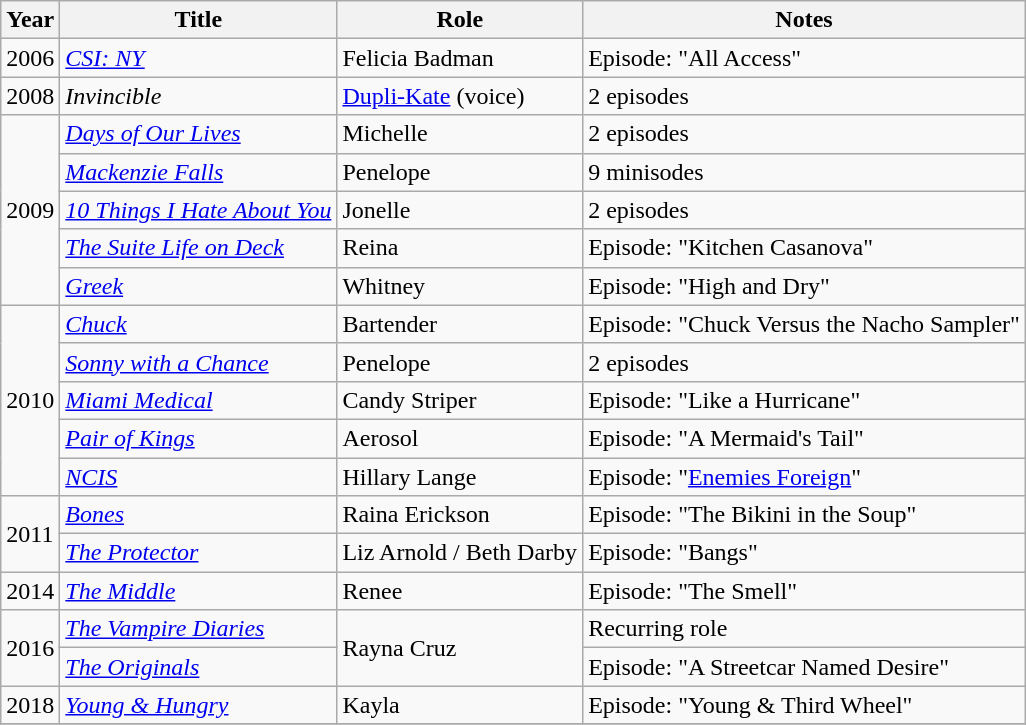<table class="wikitable sortable">
<tr>
<th>Year</th>
<th>Title</th>
<th>Role</th>
<th class="unsortable">Notes</th>
</tr>
<tr>
<td>2006</td>
<td><em><a href='#'>CSI: NY</a></em></td>
<td>Felicia Badman</td>
<td>Episode: "All Access"</td>
</tr>
<tr>
<td>2008</td>
<td><em>Invincible</em></td>
<td><a href='#'>Dupli-Kate</a> (voice)</td>
<td>2 episodes</td>
</tr>
<tr>
<td rowspan="5">2009</td>
<td><em><a href='#'>Days of Our Lives</a></em></td>
<td>Michelle</td>
<td>2 episodes</td>
</tr>
<tr>
<td><em><a href='#'>Mackenzie Falls</a></em></td>
<td>Penelope</td>
<td>9 minisodes</td>
</tr>
<tr>
<td><em><a href='#'>10 Things I Hate About You</a></em></td>
<td>Jonelle</td>
<td>2 episodes</td>
</tr>
<tr>
<td><em><a href='#'>The Suite Life on Deck</a></em></td>
<td>Reina</td>
<td>Episode: "Kitchen Casanova"</td>
</tr>
<tr>
<td><em><a href='#'>Greek</a></em></td>
<td>Whitney</td>
<td>Episode: "High and Dry"</td>
</tr>
<tr>
<td rowspan="5">2010</td>
<td><em><a href='#'>Chuck</a></em></td>
<td>Bartender</td>
<td>Episode: "Chuck Versus the Nacho Sampler"</td>
</tr>
<tr>
<td><em><a href='#'>Sonny with a Chance</a></em></td>
<td>Penelope</td>
<td>2 episodes</td>
</tr>
<tr>
<td><em><a href='#'>Miami Medical</a></em></td>
<td>Candy Striper</td>
<td>Episode: "Like a Hurricane"</td>
</tr>
<tr>
<td><em><a href='#'>Pair of Kings</a></em></td>
<td>Aerosol</td>
<td>Episode: "A Mermaid's Tail"</td>
</tr>
<tr>
<td><em><a href='#'>NCIS</a></em></td>
<td>Hillary Lange</td>
<td>Episode: "<a href='#'>Enemies Foreign</a>"</td>
</tr>
<tr>
<td rowspan="2">2011</td>
<td><em><a href='#'>Bones</a></em></td>
<td>Raina Erickson</td>
<td>Episode: "The Bikini in the Soup"</td>
</tr>
<tr>
<td><em><a href='#'>The Protector</a></em></td>
<td>Liz Arnold / Beth Darby</td>
<td>Episode: "Bangs"</td>
</tr>
<tr>
<td>2014</td>
<td><em><a href='#'>The Middle</a></em></td>
<td>Renee</td>
<td>Episode: "The Smell"</td>
</tr>
<tr>
<td rowspan="2">2016</td>
<td><em><a href='#'>The Vampire Diaries</a></em></td>
<td rowspan="2">Rayna Cruz</td>
<td>Recurring role</td>
</tr>
<tr>
<td><em><a href='#'>The Originals</a></em></td>
<td>Episode: "A Streetcar Named Desire"</td>
</tr>
<tr>
<td>2018</td>
<td><em><a href='#'>Young & Hungry</a></em></td>
<td>Kayla</td>
<td>Episode: "Young & Third Wheel"</td>
</tr>
<tr>
</tr>
</table>
